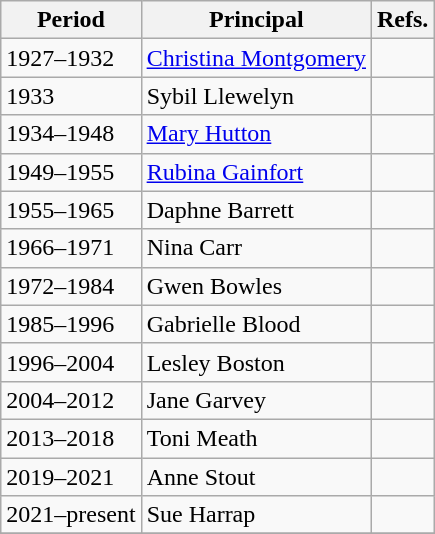<table class="wikitable">
<tr>
<th>Period</th>
<th>Principal</th>
<th>Refs.</th>
</tr>
<tr>
<td>1927–1932</td>
<td><a href='#'>Christina Montgomery</a></td>
<td></td>
</tr>
<tr>
<td>1933</td>
<td>Sybil Llewelyn</td>
<td></td>
</tr>
<tr>
<td>1934–1948</td>
<td><a href='#'>Mary Hutton</a></td>
<td></td>
</tr>
<tr>
<td>1949–1955</td>
<td><a href='#'>Rubina Gainfort</a></td>
<td></td>
</tr>
<tr>
<td>1955–1965</td>
<td>Daphne Barrett</td>
<td></td>
</tr>
<tr>
<td>1966–1971</td>
<td>Nina Carr</td>
<td></td>
</tr>
<tr>
<td>1972–1984</td>
<td>Gwen Bowles</td>
<td></td>
</tr>
<tr>
<td>1985–1996</td>
<td>Gabrielle Blood</td>
<td></td>
</tr>
<tr>
<td>1996–2004</td>
<td>Lesley Boston</td>
<td></td>
</tr>
<tr>
<td>2004–2012</td>
<td>Jane Garvey</td>
<td></td>
</tr>
<tr>
<td>2013–2018</td>
<td>Toni Meath</td>
<td></td>
</tr>
<tr>
<td>2019–2021</td>
<td>Anne Stout</td>
<td></td>
</tr>
<tr>
<td>2021–present</td>
<td>Sue Harrap</td>
<td></td>
</tr>
<tr>
</tr>
</table>
